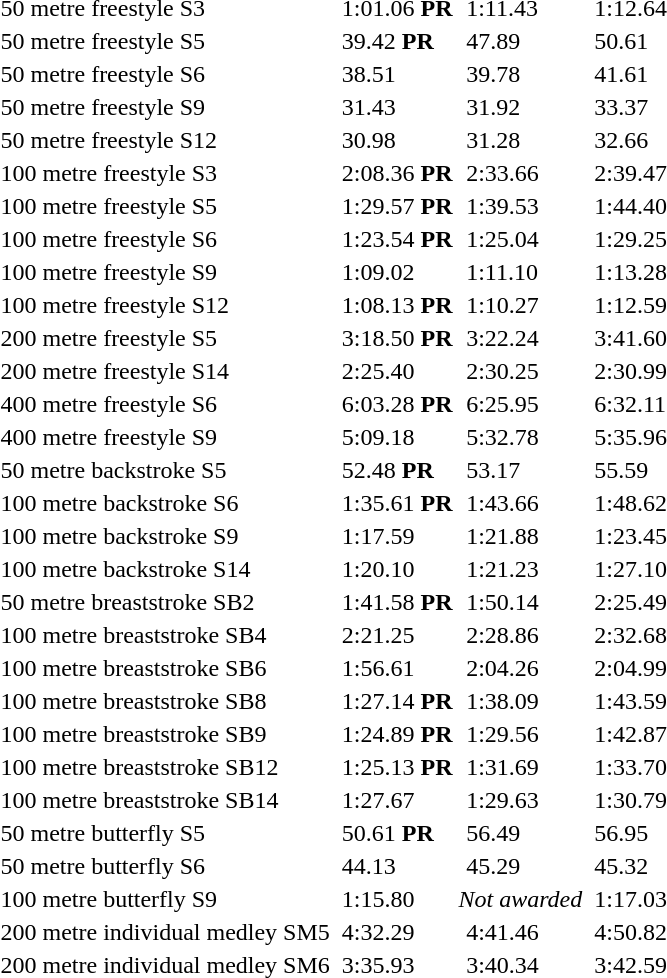<table>
<tr>
<td>50 metre freestyle S3<br></td>
<td></td>
<td>1:01.06 <strong>PR</strong></td>
<td></td>
<td>1:11.43</td>
<td></td>
<td>1:12.64</td>
</tr>
<tr>
<td>50 metre freestyle S5<br></td>
<td></td>
<td>39.42 <strong>PR</strong></td>
<td></td>
<td>47.89</td>
<td></td>
<td>50.61</td>
</tr>
<tr>
<td>50 metre freestyle S6<br></td>
<td></td>
<td>38.51</td>
<td></td>
<td>39.78</td>
<td></td>
<td>41.61</td>
</tr>
<tr>
<td>50 metre freestyle S9<br></td>
<td></td>
<td>31.43</td>
<td></td>
<td>31.92</td>
<td></td>
<td>33.37</td>
</tr>
<tr>
<td>50 metre freestyle S12<br></td>
<td></td>
<td>30.98</td>
<td></td>
<td>31.28</td>
<td></td>
<td>32.66</td>
</tr>
<tr>
<td>100 metre freestyle S3<br></td>
<td></td>
<td>2:08.36 <strong>PR</strong></td>
<td></td>
<td>2:33.66</td>
<td></td>
<td>2:39.47</td>
</tr>
<tr>
<td>100 metre freestyle S5<br></td>
<td></td>
<td>1:29.57 <strong>PR</strong></td>
<td></td>
<td>1:39.53</td>
<td></td>
<td>1:44.40</td>
</tr>
<tr>
<td>100 metre freestyle S6<br></td>
<td></td>
<td>1:23.54 <strong>PR</strong></td>
<td></td>
<td>1:25.04</td>
<td></td>
<td>1:29.25</td>
</tr>
<tr>
<td>100 metre freestyle S9<br></td>
<td></td>
<td>1:09.02</td>
<td></td>
<td>1:11.10</td>
<td></td>
<td>1:13.28</td>
</tr>
<tr>
<td>100 metre freestyle S12<br></td>
<td></td>
<td>1:08.13 <strong>PR</strong></td>
<td></td>
<td>1:10.27</td>
<td></td>
<td>1:12.59</td>
</tr>
<tr>
<td>200 metre freestyle S5<br></td>
<td></td>
<td>3:18.50 <strong>PR</strong></td>
<td></td>
<td>3:22.24</td>
<td></td>
<td>3:41.60</td>
</tr>
<tr>
<td>200 metre freestyle S14<br></td>
<td></td>
<td>2:25.40</td>
<td></td>
<td>2:30.25</td>
<td></td>
<td>2:30.99</td>
</tr>
<tr>
<td>400 metre freestyle S6<br></td>
<td></td>
<td>6:03.28 <strong>PR</strong></td>
<td></td>
<td>6:25.95</td>
<td></td>
<td>6:32.11</td>
</tr>
<tr>
<td>400 metre freestyle S9<br></td>
<td></td>
<td>5:09.18</td>
<td></td>
<td>5:32.78</td>
<td></td>
<td>5:35.96</td>
</tr>
<tr>
<td>50 metre backstroke S5<br></td>
<td></td>
<td>52.48 <strong>PR</strong></td>
<td></td>
<td>53.17</td>
<td></td>
<td>55.59</td>
</tr>
<tr>
<td>100 metre backstroke S6<br></td>
<td></td>
<td>1:35.61 <strong>PR</strong></td>
<td></td>
<td>1:43.66</td>
<td></td>
<td>1:48.62</td>
</tr>
<tr>
<td>100 metre backstroke S9<br></td>
<td></td>
<td>1:17.59</td>
<td></td>
<td>1:21.88</td>
<td></td>
<td>1:23.45</td>
</tr>
<tr>
<td>100 metre backstroke S14<br></td>
<td></td>
<td>1:20.10</td>
<td></td>
<td>1:21.23</td>
<td></td>
<td>1:27.10</td>
</tr>
<tr>
<td>50 metre breaststroke SB2<br></td>
<td></td>
<td>1:41.58 <strong>PR</strong></td>
<td></td>
<td>1:50.14</td>
<td></td>
<td>2:25.49</td>
</tr>
<tr>
<td>100 metre breaststroke SB4<br></td>
<td></td>
<td>2:21.25</td>
<td></td>
<td>2:28.86</td>
<td></td>
<td>2:32.68</td>
</tr>
<tr>
<td>100 metre breaststroke SB6<br></td>
<td></td>
<td>1:56.61</td>
<td></td>
<td>2:04.26</td>
<td></td>
<td>2:04.99</td>
</tr>
<tr>
<td>100 metre breaststroke SB8<br></td>
<td></td>
<td>1:27.14 <strong>PR</strong></td>
<td></td>
<td>1:38.09</td>
<td></td>
<td>1:43.59</td>
</tr>
<tr>
<td>100 metre breaststroke SB9<br></td>
<td></td>
<td>1:24.89 <strong>PR</strong></td>
<td></td>
<td>1:29.56</td>
<td></td>
<td>1:42.87</td>
</tr>
<tr>
<td>100 metre breaststroke SB12<br></td>
<td></td>
<td>1:25.13 <strong>PR</strong></td>
<td></td>
<td>1:31.69</td>
<td></td>
<td>1:33.70</td>
</tr>
<tr>
<td>100 metre breaststroke SB14<br></td>
<td></td>
<td>1:27.67</td>
<td></td>
<td>1:29.63</td>
<td></td>
<td>1:30.79</td>
</tr>
<tr>
<td>50 metre butterfly S5<br></td>
<td></td>
<td>50.61 <strong>PR</strong></td>
<td></td>
<td>56.49</td>
<td></td>
<td>56.95</td>
</tr>
<tr>
<td>50 metre butterfly S6<br></td>
<td></td>
<td>44.13</td>
<td></td>
<td>45.29</td>
<td></td>
<td>45.32</td>
</tr>
<tr>
<td rowspan=2>100 metre butterfly S9<br></td>
<td></td>
<td rowspan=2>1:15.80</td>
<td rowspan=2 colspan=2 align=center><em>Not awarded</em></td>
<td rowspan=2></td>
<td rowspan=2>1:17.03</td>
</tr>
<tr>
<td></td>
</tr>
<tr>
<td>200 metre individual medley SM5<br></td>
<td></td>
<td>4:32.29</td>
<td></td>
<td>4:41.46</td>
<td></td>
<td>4:50.82</td>
</tr>
<tr>
<td>200 metre individual medley SM6<br></td>
<td></td>
<td>3:35.93</td>
<td></td>
<td>3:40.34</td>
<td></td>
<td>3:42.59</td>
</tr>
</table>
